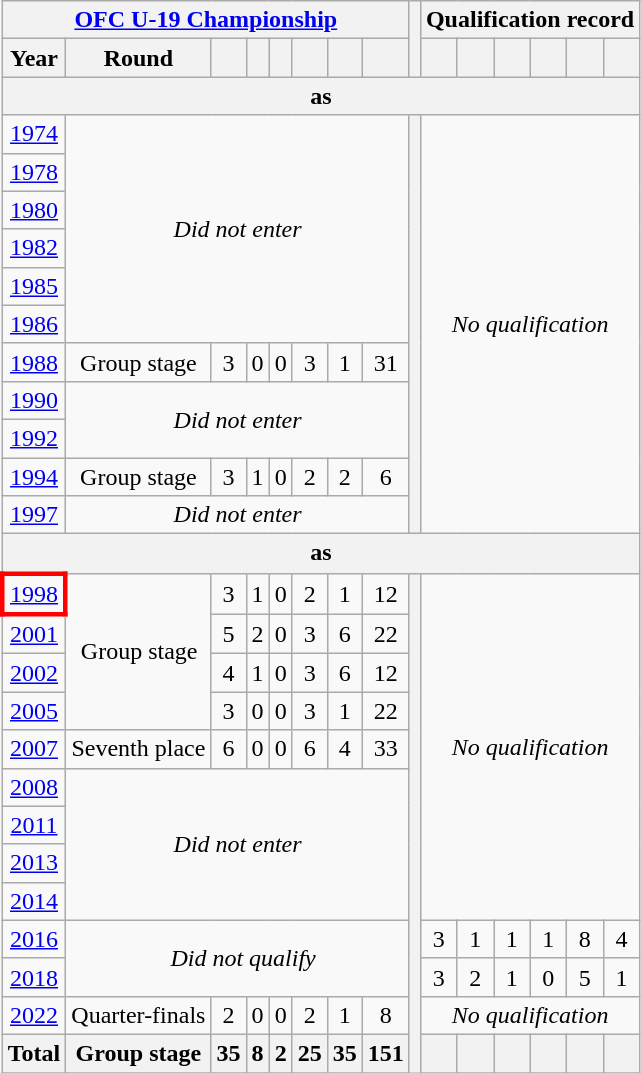<table class="wikitable" style="text-align:center;">
<tr>
<th colspan=8><a href='#'>OFC U-19 Championship</a></th>
<th rowspan=2></th>
<th colspan=6>Qualification record</th>
</tr>
<tr>
<th>Year</th>
<th>Round</th>
<th></th>
<th></th>
<th></th>
<th></th>
<th></th>
<th></th>
<th></th>
<th></th>
<th></th>
<th></th>
<th></th>
<th></th>
</tr>
<tr>
<th colspan=16>as </th>
</tr>
<tr>
<td> <a href='#'>1974</a></td>
<td colspan=7 rowspan=6><em>Did not enter</em></td>
<th rowspan=11></th>
<td colspan=6 rowspan=11><em>No qualification</em></td>
</tr>
<tr>
<td> <a href='#'>1978</a></td>
</tr>
<tr>
<td> <a href='#'>1980</a></td>
</tr>
<tr>
<td> <a href='#'>1982</a></td>
</tr>
<tr>
<td> <a href='#'>1985</a></td>
</tr>
<tr>
<td> <a href='#'>1986</a></td>
</tr>
<tr>
<td> <a href='#'>1988</a></td>
<td>Group stage</td>
<td>3</td>
<td>0</td>
<td>0</td>
<td>3</td>
<td>1</td>
<td>31</td>
</tr>
<tr bgcolor=>
<td> <a href='#'>1990</a></td>
<td colspan=7 rowspan=2><em>Did not enter</em></td>
</tr>
<tr bgcolor=>
<td> <a href='#'>1992</a></td>
</tr>
<tr bgcolor=>
<td> <a href='#'>1994</a></td>
<td>Group stage</td>
<td>3</td>
<td>1</td>
<td>0</td>
<td>2</td>
<td>2</td>
<td>6</td>
</tr>
<tr>
<td> <a href='#'>1997</a></td>
<td colspan=7><em>Did not enter</em></td>
</tr>
<tr>
<th colspan=16>as </th>
</tr>
<tr>
<td style="border: 3px solid red"> <a href='#'>1998</a></td>
<td rowspan=4>Group stage</td>
<td>3</td>
<td>1</td>
<td>0</td>
<td>2</td>
<td>1</td>
<td>12</td>
<th rowspan=20></th>
<td colspan=6 rowspan=9><em>No qualification</em></td>
</tr>
<tr>
<td>  <a href='#'>2001</a></td>
<td>5</td>
<td>2</td>
<td>0</td>
<td>3</td>
<td>6</td>
<td>22</td>
</tr>
<tr>
<td>  <a href='#'>2002</a></td>
<td>4</td>
<td>1</td>
<td>0</td>
<td>3</td>
<td>6</td>
<td>12</td>
</tr>
<tr>
<td> <a href='#'>2005</a></td>
<td>3</td>
<td>0</td>
<td>0</td>
<td>3</td>
<td>1</td>
<td>22</td>
</tr>
<tr>
<td> <a href='#'>2007</a></td>
<td>Seventh place</td>
<td>6</td>
<td>0</td>
<td>0</td>
<td>6</td>
<td>4</td>
<td>33</td>
</tr>
<tr>
<td> <a href='#'>2008</a></td>
<td colspan=7 rowspan=4><em>Did not enter</em></td>
</tr>
<tr>
<td> <a href='#'>2011</a></td>
</tr>
<tr>
<td> <a href='#'>2013</a></td>
</tr>
<tr>
<td> <a href='#'>2014</a></td>
</tr>
<tr>
<td>  <a href='#'>2016</a></td>
<td colspan=8 rowspan=2><em>Did not qualify</em></td>
<td>3</td>
<td>1</td>
<td>1</td>
<td>1</td>
<td>8</td>
<td>4</td>
</tr>
<tr>
<td>  <a href='#'>2018</a></td>
<td>3</td>
<td>2</td>
<td>1</td>
<td>0</td>
<td>5</td>
<td>1</td>
</tr>
<tr>
<td> <a href='#'>2022</a></td>
<td>Quarter-finals</td>
<td>2</td>
<td>0</td>
<td>0</td>
<td>2</td>
<td>1</td>
<td>8</td>
<td colspan=6><em>No qualification</em></td>
</tr>
<tr>
<th><strong>Total</strong></th>
<th><strong>Group stage</strong></th>
<th><strong>35</strong></th>
<th><strong>8</strong></th>
<th><strong>2</strong></th>
<th><strong>25</strong></th>
<th><strong>35</strong></th>
<th><strong>151</strong></th>
<th></th>
<th></th>
<th></th>
<th></th>
<th></th>
<th></th>
</tr>
<tr>
</tr>
</table>
